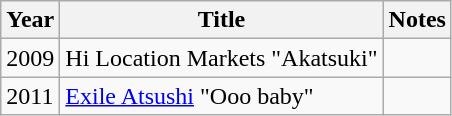<table class="wikitable">
<tr>
<th>Year</th>
<th>Title</th>
<th>Notes</th>
</tr>
<tr>
<td>2009</td>
<td>Hi Location Markets "Akatsuki"</td>
<td></td>
</tr>
<tr>
<td>2011</td>
<td><a href='#'>Exile Atsushi</a> "Ooo baby"</td>
<td></td>
</tr>
</table>
